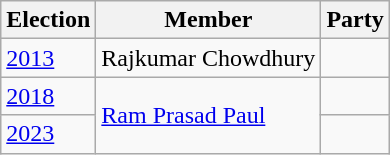<table class="wikitable sortable">
<tr>
<th>Election</th>
<th>Member</th>
<th colspan=2>Party</th>
</tr>
<tr>
<td><a href='#'>2013</a></td>
<td>Rajkumar Chowdhury</td>
<td></td>
</tr>
<tr>
<td><a href='#'>2018</a></td>
<td rowspan=2><a href='#'>Ram Prasad Paul</a></td>
<td></td>
</tr>
<tr>
<td><a href='#'>2023</a></td>
</tr>
</table>
